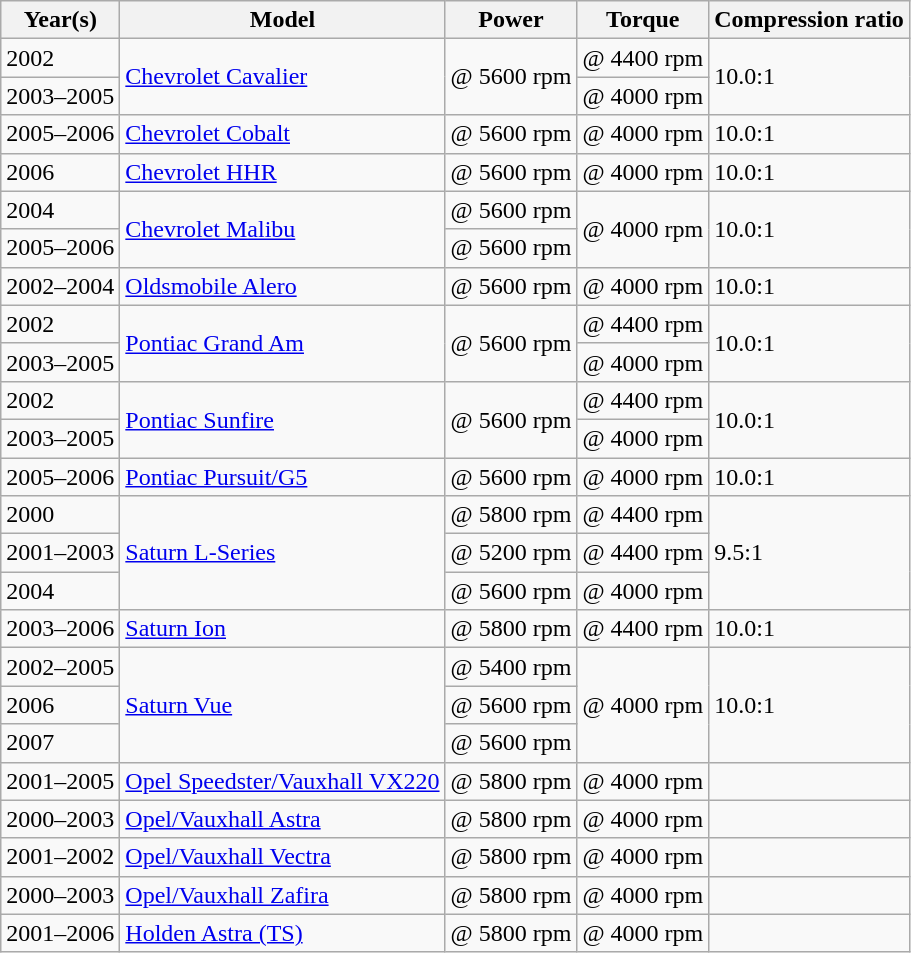<table class="wikitable">
<tr>
<th scope="col">Year(s)</th>
<th scope="col">Model</th>
<th scope="col">Power</th>
<th scope="col">Torque</th>
<th scope="col">Compression ratio</th>
</tr>
<tr>
<td>2002</td>
<td rowspan="2"><a href='#'>Chevrolet Cavalier</a></td>
<td rowspan="2"> @ 5600 rpm</td>
<td> @ 4400 rpm</td>
<td rowspan="2">10.0:1</td>
</tr>
<tr>
<td>2003–2005</td>
<td> @ 4000 rpm</td>
</tr>
<tr>
<td>2005–2006</td>
<td><a href='#'>Chevrolet Cobalt</a></td>
<td> @ 5600 rpm</td>
<td> @ 4000 rpm</td>
<td>10.0:1</td>
</tr>
<tr>
<td>2006</td>
<td><a href='#'>Chevrolet HHR</a></td>
<td> @ 5600 rpm</td>
<td> @ 4000 rpm</td>
<td>10.0:1</td>
</tr>
<tr>
<td>2004</td>
<td rowspan=2><a href='#'>Chevrolet Malibu</a></td>
<td> @ 5600 rpm</td>
<td rowspan="2"> @ 4000 rpm</td>
<td rowspan="2">10.0:1</td>
</tr>
<tr>
<td>2005–2006</td>
<td> @ 5600 rpm</td>
</tr>
<tr>
<td>2002–2004</td>
<td><a href='#'>Oldsmobile Alero</a></td>
<td> @ 5600 rpm</td>
<td> @ 4000 rpm</td>
<td>10.0:1</td>
</tr>
<tr>
<td>2002</td>
<td rowspan="2"><a href='#'>Pontiac Grand Am</a></td>
<td rowspan="2"> @ 5600 rpm</td>
<td> @ 4400 rpm</td>
<td rowspan="2">10.0:1</td>
</tr>
<tr>
<td>2003–2005</td>
<td> @ 4000 rpm</td>
</tr>
<tr>
<td>2002</td>
<td rowspan="2"><a href='#'>Pontiac Sunfire</a></td>
<td rowspan="2"> @ 5600 rpm</td>
<td> @ 4400 rpm</td>
<td rowspan="2">10.0:1</td>
</tr>
<tr>
<td>2003–2005</td>
<td> @ 4000 rpm</td>
</tr>
<tr>
<td>2005–2006</td>
<td><a href='#'>Pontiac Pursuit/G5</a></td>
<td> @ 5600 rpm</td>
<td> @ 4000 rpm</td>
<td>10.0:1</td>
</tr>
<tr>
<td>2000</td>
<td rowspan=3><a href='#'>Saturn L-Series</a></td>
<td> @ 5800 rpm</td>
<td> @ 4400 rpm</td>
<td rowspan=3>9.5:1</td>
</tr>
<tr>
<td>2001–2003</td>
<td> @ 5200 rpm</td>
<td> @ 4400 rpm</td>
</tr>
<tr>
<td>2004</td>
<td> @ 5600 rpm</td>
<td> @ 4000 rpm</td>
</tr>
<tr>
<td>2003–2006</td>
<td><a href='#'>Saturn Ion</a></td>
<td> @ 5800 rpm</td>
<td> @ 4400 rpm</td>
<td>10.0:1</td>
</tr>
<tr>
<td>2002–2005</td>
<td rowspan=3><a href='#'>Saturn Vue</a></td>
<td> @ 5400 rpm</td>
<td rowspan=3> @ 4000 rpm</td>
<td rowspan=3>10.0:1</td>
</tr>
<tr>
<td>2006</td>
<td> @ 5600 rpm</td>
</tr>
<tr>
<td>2007</td>
<td> @ 5600 rpm</td>
</tr>
<tr>
<td>2001–2005</td>
<td><a href='#'>Opel Speedster/Vauxhall VX220</a></td>
<td> @ 5800 rpm</td>
<td> @ 4000 rpm</td>
<td></td>
</tr>
<tr>
<td>2000–2003</td>
<td><a href='#'>Opel/Vauxhall Astra</a></td>
<td> @ 5800 rpm</td>
<td> @ 4000 rpm</td>
<td></td>
</tr>
<tr>
<td>2001–2002</td>
<td><a href='#'>Opel/Vauxhall Vectra</a></td>
<td> @ 5800 rpm</td>
<td> @ 4000 rpm</td>
<td></td>
</tr>
<tr>
<td>2000–2003</td>
<td><a href='#'>Opel/Vauxhall Zafira</a></td>
<td> @ 5800 rpm</td>
<td> @ 4000 rpm</td>
<td></td>
</tr>
<tr>
<td>2001–2006</td>
<td><a href='#'>Holden Astra (TS)</a></td>
<td> @ 5800 rpm</td>
<td> @ 4000 rpm</td>
<td></td>
</tr>
</table>
